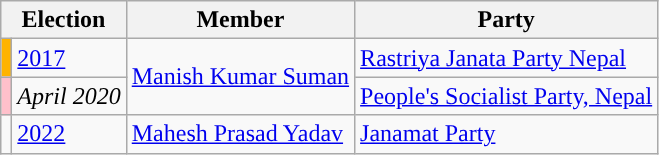<table class="wikitable">
<tr>
<th colspan="2">Election</th>
<th>Member</th>
<th>Party</th>
</tr>
<tr>
<td style="background-color:#ffb300"></td>
<td><a href='#'>2017</a></td>
<td rowspan="2"><a href='#'>Manish Kumar Suman</a></td>
<td><a href='#'>Rastriya Janata Party Nepal</a></td>
</tr>
<tr>
<td style="background-color:pink"></td>
<td><em>April 2020</em></td>
<td><a href='#'>People's Socialist Party, Nepal</a></td>
</tr>
<tr>
<td style="background-color:"></td>
<td><a href='#'>2022</a></td>
<td><a href='#'>Mahesh Prasad Yadav</a></td>
<td><a href='#'>Janamat Party</a></td>
</tr>
</table>
